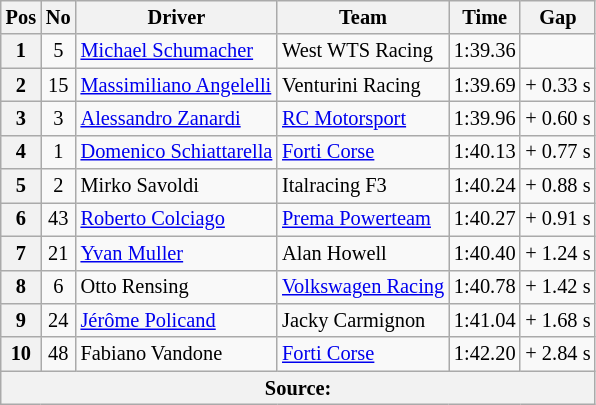<table class="wikitable" style="font-size: 85%;">
<tr>
<th>Pos</th>
<th>No</th>
<th>Driver</th>
<th>Team</th>
<th>Time</th>
<th>Gap</th>
</tr>
<tr>
<th>1</th>
<td align=center>5</td>
<td> <a href='#'>Michael Schumacher</a></td>
<td>West WTS Racing</td>
<td>1:39.36</td>
<td></td>
</tr>
<tr>
<th>2</th>
<td align=center>15</td>
<td> <a href='#'>Massimiliano Angelelli</a></td>
<td>Venturini Racing</td>
<td>1:39.69</td>
<td>+ 0.33 s</td>
</tr>
<tr>
<th>3</th>
<td align=center>3</td>
<td> <a href='#'>Alessandro Zanardi</a></td>
<td><a href='#'>RC Motorsport</a></td>
<td>1:39.96</td>
<td>+ 0.60 s</td>
</tr>
<tr>
<th>4</th>
<td align=center>1</td>
<td> <a href='#'>Domenico Schiattarella</a></td>
<td><a href='#'>Forti Corse</a></td>
<td>1:40.13</td>
<td>+ 0.77 s</td>
</tr>
<tr>
<th>5</th>
<td align=center>2</td>
<td> Mirko Savoldi</td>
<td>Italracing F3</td>
<td>1:40.24</td>
<td>+ 0.88 s</td>
</tr>
<tr>
<th>6</th>
<td align=center>43</td>
<td> <a href='#'>Roberto Colciago</a></td>
<td><a href='#'>Prema Powerteam</a></td>
<td>1:40.27</td>
<td>+ 0.91 s</td>
</tr>
<tr>
<th>7</th>
<td align=center>21</td>
<td> <a href='#'>Yvan Muller</a></td>
<td>Alan Howell</td>
<td>1:40.40</td>
<td>+ 1.24 s</td>
</tr>
<tr>
<th>8</th>
<td align=center>6</td>
<td> Otto Rensing</td>
<td><a href='#'>Volkswagen Racing</a></td>
<td>1:40.78</td>
<td>+ 1.42 s</td>
</tr>
<tr>
<th>9</th>
<td align=center>24</td>
<td> <a href='#'>Jérôme Policand</a></td>
<td>Jacky Carmignon</td>
<td>1:41.04</td>
<td>+ 1.68 s</td>
</tr>
<tr>
<th>10</th>
<td align=center>48</td>
<td> Fabiano Vandone</td>
<td><a href='#'>Forti Corse</a></td>
<td>1:42.20</td>
<td>+ 2.84 s</td>
</tr>
<tr>
<th colspan=6>Source:</th>
</tr>
</table>
